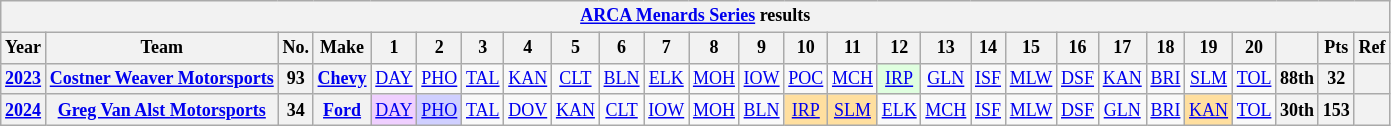<table class="wikitable" style="text-align:center; font-size:75%">
<tr>
<th colspan=27><a href='#'>ARCA Menards Series</a> results</th>
</tr>
<tr>
<th>Year</th>
<th>Team</th>
<th>No.</th>
<th>Make</th>
<th>1</th>
<th>2</th>
<th>3</th>
<th>4</th>
<th>5</th>
<th>6</th>
<th>7</th>
<th>8</th>
<th>9</th>
<th>10</th>
<th>11</th>
<th>12</th>
<th>13</th>
<th>14</th>
<th>15</th>
<th>16</th>
<th>17</th>
<th>18</th>
<th>19</th>
<th>20</th>
<th></th>
<th>Pts</th>
<th>Ref</th>
</tr>
<tr>
<th><a href='#'>2023</a></th>
<th><a href='#'>Costner Weaver Motorsports</a></th>
<th>93</th>
<th><a href='#'>Chevy</a></th>
<td><a href='#'>DAY</a></td>
<td><a href='#'>PHO</a></td>
<td><a href='#'>TAL</a></td>
<td><a href='#'>KAN</a></td>
<td><a href='#'>CLT</a></td>
<td><a href='#'>BLN</a></td>
<td><a href='#'>ELK</a></td>
<td><a href='#'>MOH</a></td>
<td><a href='#'>IOW</a></td>
<td><a href='#'>POC</a></td>
<td><a href='#'>MCH</a></td>
<td style="background:#DFFFDF;"><a href='#'>IRP</a><br></td>
<td><a href='#'>GLN</a></td>
<td><a href='#'>ISF</a></td>
<td><a href='#'>MLW</a></td>
<td><a href='#'>DSF</a></td>
<td><a href='#'>KAN</a></td>
<td><a href='#'>BRI</a></td>
<td><a href='#'>SLM</a></td>
<td><a href='#'>TOL</a></td>
<th>88th</th>
<th>32</th>
<th></th>
</tr>
<tr>
<th><a href='#'>2024</a></th>
<th><a href='#'>Greg Van Alst Motorsports</a></th>
<th>34</th>
<th><a href='#'>Ford</a></th>
<td style="background:#EFCFFF;"><a href='#'>DAY</a><br></td>
<td style="background:#CFCFFF;"><a href='#'>PHO</a><br></td>
<td><a href='#'>TAL</a></td>
<td><a href='#'>DOV</a></td>
<td><a href='#'>KAN</a></td>
<td><a href='#'>CLT</a></td>
<td><a href='#'>IOW</a></td>
<td><a href='#'>MOH</a></td>
<td><a href='#'>BLN</a></td>
<td style="background:#FFDF9F;"><a href='#'>IRP</a><br></td>
<td style="background:#FFDF9F;"><a href='#'>SLM</a><br></td>
<td><a href='#'>ELK</a></td>
<td><a href='#'>MCH</a></td>
<td><a href='#'>ISF</a></td>
<td><a href='#'>MLW</a></td>
<td><a href='#'>DSF</a></td>
<td><a href='#'>GLN</a></td>
<td><a href='#'>BRI</a></td>
<td style="background:#FFDF9F;"><a href='#'>KAN</a><br></td>
<td><a href='#'>TOL</a></td>
<th>30th</th>
<th>153</th>
<th></th>
</tr>
</table>
